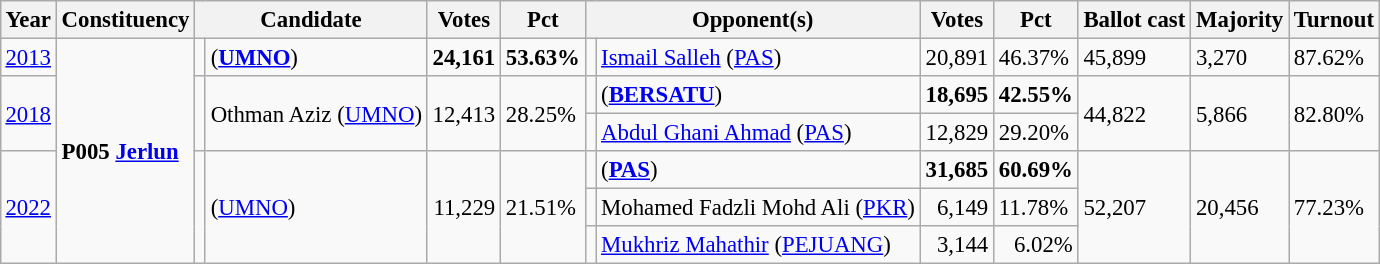<table class="wikitable" style="margin:0.5em ; font-size:95%">
<tr>
<th>Year</th>
<th>Constituency</th>
<th colspan=2>Candidate</th>
<th>Votes</th>
<th>Pct</th>
<th colspan=2>Opponent(s)</th>
<th>Votes</th>
<th>Pct</th>
<th>Ballot cast</th>
<th>Majority</th>
<th>Turnout</th>
</tr>
<tr>
<td><a href='#'>2013</a></td>
<td rowspan=6><strong>P005 <a href='#'>Jerlun</a></strong></td>
<td></td>
<td> (<a href='#'><strong>UMNO</strong></a>)</td>
<td align="right"><strong>24,161</strong></td>
<td><strong>53.63%</strong></td>
<td></td>
<td><a href='#'>Ismail Salleh</a> (<a href='#'>PAS</a>)</td>
<td align=right>20,891</td>
<td>46.37%</td>
<td>45,899</td>
<td>3,270</td>
<td>87.62%</td>
</tr>
<tr>
<td rowspan=2><a href='#'>2018</a></td>
<td rowspan=2 ></td>
<td rowspan=2>Othman Aziz (<a href='#'>UMNO</a>)</td>
<td rowspan=2 align="right">12,413</td>
<td rowspan=2>28.25%</td>
<td></td>
<td> (<a href='#'><strong>BERSATU</strong></a>)</td>
<td align="right"><strong>18,695</strong></td>
<td><strong>42.55%</strong></td>
<td rowspan=2>44,822</td>
<td rowspan=2>5,866</td>
<td rowspan=2>82.80%</td>
</tr>
<tr>
<td></td>
<td><a href='#'>Abdul Ghani Ahmad</a> (<a href='#'>PAS</a>)</td>
<td align="right">12,829</td>
<td>29.20%</td>
</tr>
<tr>
<td rowspan="3"><a href='#'>2022</a></td>
<td rowspan="3" ></td>
<td rowspan="3"> (<a href='#'>UMNO</a>)</td>
<td rowspan="3" align="right">11,229</td>
<td rowspan="3">21.51%</td>
<td bgcolor=></td>
<td> (<strong><a href='#'>PAS</a></strong>)</td>
<td align="right"><strong>31,685</strong></td>
<td><strong>60.69%</strong></td>
<td rowspan="3">52,207</td>
<td rowspan="3">20,456</td>
<td rowspan="3">77.23%</td>
</tr>
<tr>
<td></td>
<td>Mohamed Fadzli Mohd Ali (<a href='#'>PKR</a>)</td>
<td align="right">6,149</td>
<td>11.78%</td>
</tr>
<tr>
<td bgcolor=></td>
<td><a href='#'>Mukhriz Mahathir</a> (<a href='#'>PEJUANG</a>)</td>
<td align="right">3,144</td>
<td align=right>6.02%</td>
</tr>
</table>
